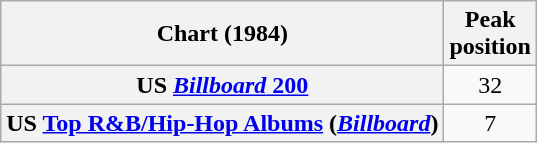<table class="wikitable sortable plainrowheaders" style="text-align:center">
<tr>
<th scope="col">Chart (1984)</th>
<th scope="col">Peak<br>position</th>
</tr>
<tr>
<th scope="row">US <a href='#'><em>Billboard</em> 200</a></th>
<td>32</td>
</tr>
<tr>
<th scope="row">US <a href='#'>Top R&B/Hip-Hop Albums</a> (<em><a href='#'>Billboard</a></em>)</th>
<td>7</td>
</tr>
</table>
